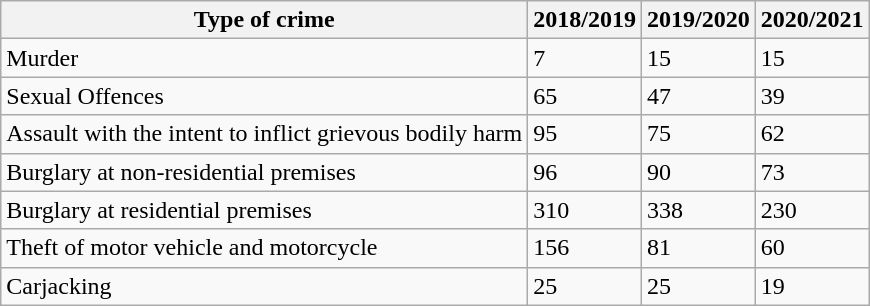<table class="wikitable">
<tr>
<th>Type of crime</th>
<th>2018/2019</th>
<th>2019/2020</th>
<th>2020/2021</th>
</tr>
<tr>
<td>Murder</td>
<td>7</td>
<td>15</td>
<td>15</td>
</tr>
<tr>
<td>Sexual Offences</td>
<td>65</td>
<td>47</td>
<td>39</td>
</tr>
<tr>
<td>Assault with the intent to inflict grievous bodily harm</td>
<td>95</td>
<td>75</td>
<td>62</td>
</tr>
<tr>
<td>Burglary at non-residential premises</td>
<td>96</td>
<td>90</td>
<td>73</td>
</tr>
<tr>
<td>Burglary at residential premises</td>
<td>310</td>
<td>338</td>
<td>230</td>
</tr>
<tr>
<td>Theft of motor vehicle and motorcycle</td>
<td>156</td>
<td>81</td>
<td>60</td>
</tr>
<tr>
<td>Carjacking</td>
<td>25</td>
<td>25</td>
<td>19</td>
</tr>
</table>
